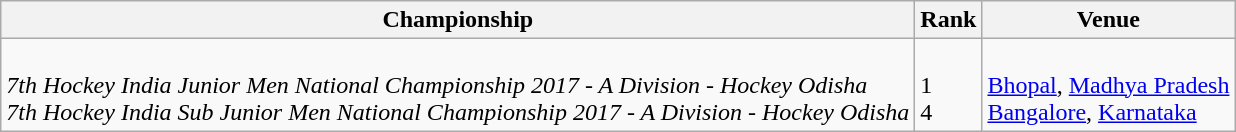<table class="wikitable" style="text-align: left;">
<tr>
<th>Championship</th>
<th>Rank</th>
<th>Venue</th>
</tr>
<tr>
<td><br><em>7th Hockey India Junior Men National Championship 2017 - A Division - Hockey Odisha</em> <br>
<em>7th Hockey India Sub Junior Men National Championship 2017 - A Division - Hockey Odisha</em> <br></td>
<td><div><br>1 <br>
4</div></td>
<td><br><a href='#'>Bhopal</a>, <a href='#'>Madhya Pradesh</a><br>
<a href='#'>Bangalore</a>, <a href='#'>Karnataka</a></td>
</tr>
</table>
